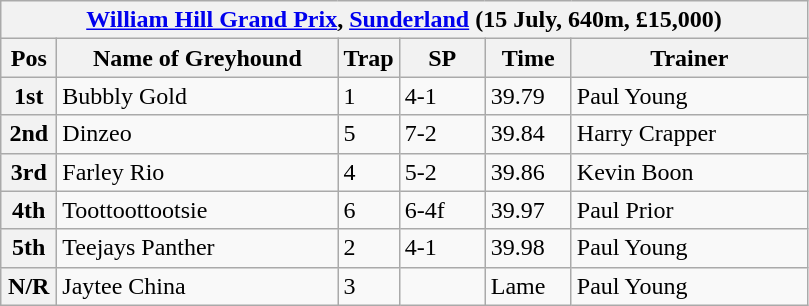<table class="wikitable">
<tr>
<th colspan="6"><a href='#'>William Hill Grand Prix</a>, <a href='#'>Sunderland</a> (15 July, 640m, £15,000)</th>
</tr>
<tr>
<th width=30>Pos</th>
<th width=180>Name of Greyhound</th>
<th width=30>Trap</th>
<th width=50>SP</th>
<th width=50>Time</th>
<th width=150>Trainer</th>
</tr>
<tr>
<th>1st</th>
<td>Bubbly Gold</td>
<td>1</td>
<td>4-1</td>
<td>39.79</td>
<td>Paul Young</td>
</tr>
<tr>
<th>2nd</th>
<td>Dinzeo</td>
<td>5</td>
<td>7-2</td>
<td>39.84</td>
<td>Harry Crapper</td>
</tr>
<tr>
<th>3rd</th>
<td>Farley Rio</td>
<td>4</td>
<td>5-2</td>
<td>39.86</td>
<td>Kevin Boon</td>
</tr>
<tr>
<th>4th</th>
<td>Toottoottootsie</td>
<td>6</td>
<td>6-4f</td>
<td>39.97</td>
<td>Paul Prior</td>
</tr>
<tr>
<th>5th</th>
<td>Teejays Panther</td>
<td>2</td>
<td>4-1</td>
<td>39.98</td>
<td>Paul Young</td>
</tr>
<tr>
<th>N/R</th>
<td>Jaytee China</td>
<td>3</td>
<td></td>
<td>Lame</td>
<td>Paul Young</td>
</tr>
</table>
